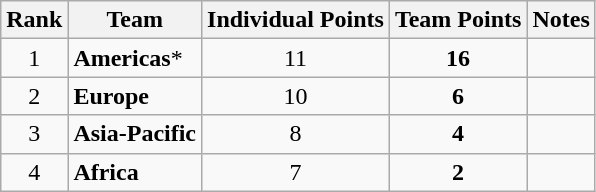<table class="wikitable sortable" style="text-align:center">
<tr>
<th>Rank</th>
<th>Team</th>
<th>Individual Points</th>
<th>Team Points</th>
<th>Notes</th>
</tr>
<tr>
<td>1</td>
<td align="left"><strong>Americas</strong>*</td>
<td>11</td>
<td><strong>16</strong></td>
<td></td>
</tr>
<tr>
<td>2</td>
<td align="left"><strong>Europe</strong></td>
<td>10</td>
<td><strong>6</strong></td>
<td></td>
</tr>
<tr>
<td>3</td>
<td align="left"><strong>Asia-Pacific</strong></td>
<td>8</td>
<td><strong>4</strong></td>
<td></td>
</tr>
<tr>
<td>4</td>
<td align="left"><strong>Africa</strong></td>
<td>7</td>
<td><strong>2</strong></td>
<td></td>
</tr>
</table>
